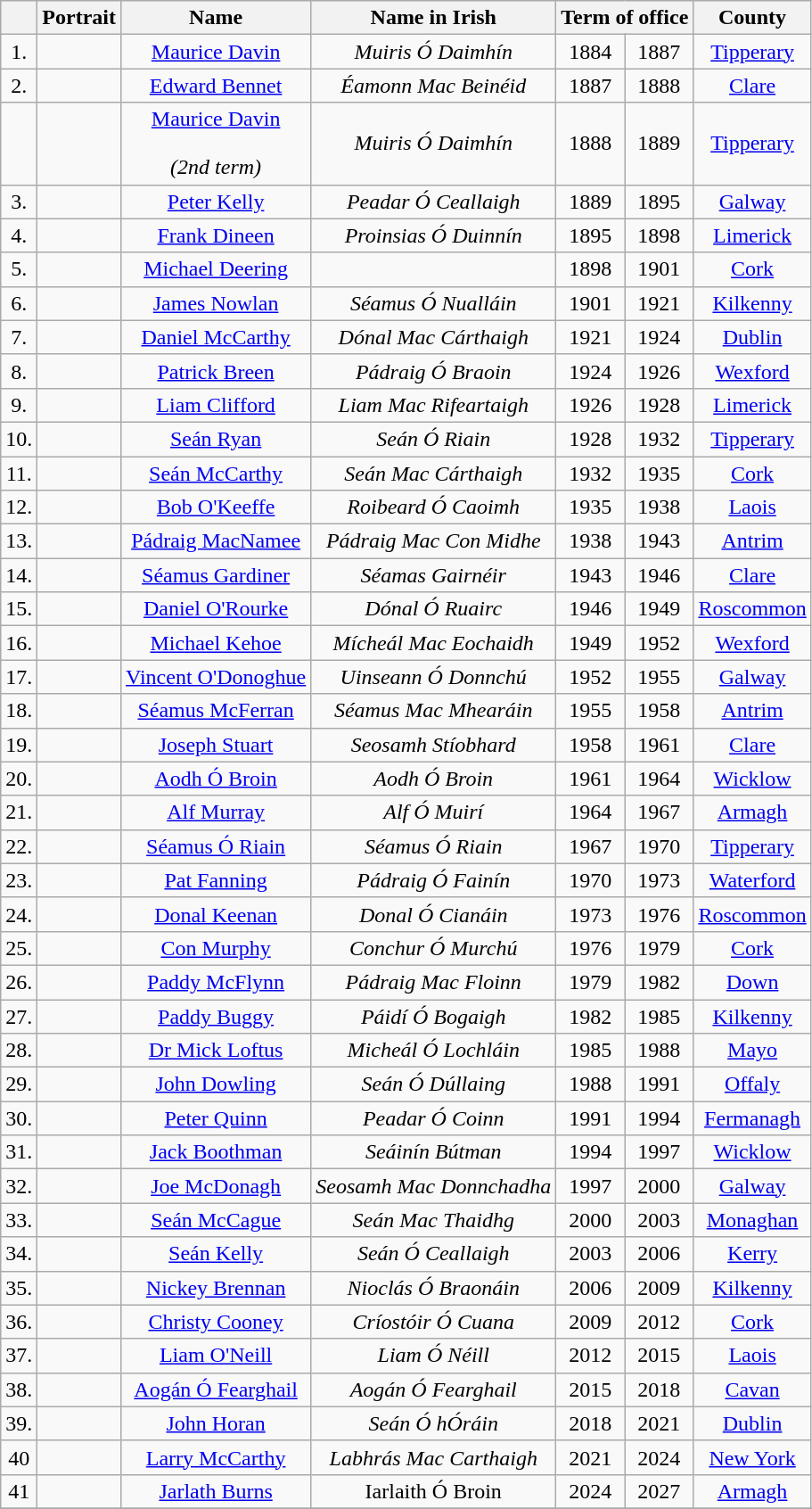<table class="wikitable" style="text-align:center">
<tr>
<th></th>
<th>Portrait</th>
<th>Name<br></th>
<th>Name in Irish</th>
<th colspan=2>Term of office</th>
<th>County</th>
</tr>
<tr>
<td>1.</td>
<td></td>
<td><a href='#'>Maurice Davin</a><br></td>
<td><em>Muiris Ó Daimhín</em></td>
<td>1884</td>
<td>1887</td>
<td> <a href='#'>Tipperary</a></td>
</tr>
<tr>
<td>2.</td>
<td></td>
<td><a href='#'>Edward Bennet</a><br></td>
<td><em>Éamonn Mac Beinéid</em></td>
<td>1887</td>
<td>1888</td>
<td> <a href='#'>Clare</a></td>
</tr>
<tr>
<td></td>
<td></td>
<td><a href='#'>Maurice Davin</a><br><br><em>(2nd term)</em></td>
<td><em>Muiris Ó Daimhín</em></td>
<td>1888</td>
<td>1889</td>
<td> <a href='#'>Tipperary</a></td>
</tr>
<tr>
<td>3.</td>
<td></td>
<td><a href='#'>Peter Kelly</a><br></td>
<td><em>Peadar Ó Ceallaigh</em></td>
<td>1889</td>
<td>1895</td>
<td> <a href='#'>Galway</a></td>
</tr>
<tr>
<td>4.</td>
<td></td>
<td><a href='#'>Frank Dineen</a><br></td>
<td><em>Proinsias Ó Duinnín</em></td>
<td>1895</td>
<td>1898</td>
<td> <a href='#'>Limerick</a></td>
</tr>
<tr>
<td>5.</td>
<td></td>
<td><a href='#'>Michael Deering</a><br></td>
<td></td>
<td>1898</td>
<td>1901</td>
<td> <a href='#'>Cork</a></td>
</tr>
<tr>
<td>6.</td>
<td></td>
<td><a href='#'>James Nowlan</a><br></td>
<td><em>Séamus Ó Nualláin</em></td>
<td>1901</td>
<td>1921</td>
<td> <a href='#'>Kilkenny</a></td>
</tr>
<tr>
<td>7.</td>
<td></td>
<td><a href='#'>Daniel McCarthy</a><br></td>
<td><em>Dónal Mac Cárthaigh</em></td>
<td>1921</td>
<td>1924</td>
<td> <a href='#'>Dublin</a></td>
</tr>
<tr>
<td>8.</td>
<td></td>
<td><a href='#'>Patrick Breen</a><br></td>
<td><em>Pádraig Ó Braoin</em></td>
<td>1924</td>
<td>1926</td>
<td> <a href='#'>Wexford</a></td>
</tr>
<tr>
<td>9.</td>
<td></td>
<td><a href='#'>Liam Clifford</a><br></td>
<td><em>Liam Mac Rifeartaigh</em></td>
<td>1926</td>
<td>1928</td>
<td> <a href='#'>Limerick</a></td>
</tr>
<tr>
<td>10.</td>
<td></td>
<td><a href='#'>Seán Ryan</a><br></td>
<td><em>Seán Ó Riain</em></td>
<td>1928</td>
<td>1932</td>
<td> <a href='#'>Tipperary</a></td>
</tr>
<tr>
<td>11.</td>
<td></td>
<td><a href='#'>Seán McCarthy</a><br></td>
<td><em>Seán Mac Cárthaigh</em></td>
<td>1932</td>
<td>1935</td>
<td> <a href='#'>Cork</a></td>
</tr>
<tr>
<td>12.</td>
<td></td>
<td><a href='#'>Bob O'Keeffe</a><br></td>
<td><em>Roibeard Ó Caoimh</em></td>
<td>1935</td>
<td>1938</td>
<td> <a href='#'>Laois</a></td>
</tr>
<tr>
<td>13.</td>
<td></td>
<td><a href='#'>Pádraig MacNamee</a><br></td>
<td><em>Pádraig Mac Con Midhe</em></td>
<td>1938</td>
<td>1943</td>
<td> <a href='#'>Antrim</a></td>
</tr>
<tr>
<td>14.</td>
<td></td>
<td><a href='#'>Séamus Gardiner</a><br></td>
<td><em>Séamas Gairnéir</em></td>
<td>1943</td>
<td>1946</td>
<td> <a href='#'>Clare</a></td>
</tr>
<tr>
<td>15.</td>
<td></td>
<td><a href='#'>Daniel O'Rourke</a><br></td>
<td><em>Dónal Ó Ruairc</em></td>
<td>1946</td>
<td>1949</td>
<td> <a href='#'>Roscommon</a></td>
</tr>
<tr>
<td>16.</td>
<td></td>
<td><a href='#'>Michael Kehoe</a><br></td>
<td><em>Mícheál Mac Eochaidh</em></td>
<td>1949</td>
<td>1952</td>
<td> <a href='#'>Wexford</a></td>
</tr>
<tr>
<td>17.</td>
<td></td>
<td><a href='#'>Vincent O'Donoghue</a><br></td>
<td><em>Uinseann Ó Donnchú</em></td>
<td>1952</td>
<td>1955</td>
<td> <a href='#'>Galway</a></td>
</tr>
<tr>
<td>18.</td>
<td></td>
<td><a href='#'>Séamus McFerran</a><br></td>
<td><em>Séamus Mac Mhearáin</em></td>
<td>1955</td>
<td>1958</td>
<td> <a href='#'>Antrim</a></td>
</tr>
<tr>
<td>19.</td>
<td></td>
<td><a href='#'>Joseph Stuart</a><br></td>
<td><em>Seosamh Stíobhard</em></td>
<td>1958</td>
<td>1961</td>
<td> <a href='#'>Clare</a></td>
</tr>
<tr>
<td>20.</td>
<td></td>
<td><a href='#'>Aodh Ó Broin</a><br></td>
<td><em>Aodh Ó Broin</em></td>
<td>1961</td>
<td>1964</td>
<td> <a href='#'>Wicklow</a></td>
</tr>
<tr>
<td>21.</td>
<td></td>
<td><a href='#'>Alf Murray</a><br></td>
<td><em>Alf Ó Muirí</em></td>
<td>1964</td>
<td>1967</td>
<td> <a href='#'>Armagh</a></td>
</tr>
<tr>
<td>22.</td>
<td></td>
<td><a href='#'>Séamus Ó Riain</a><br></td>
<td><em>Séamus Ó Riain</em></td>
<td>1967</td>
<td>1970</td>
<td> <a href='#'>Tipperary</a></td>
</tr>
<tr>
<td>23.</td>
<td></td>
<td><a href='#'>Pat Fanning</a><br></td>
<td><em>Pádraig Ó Fainín</em></td>
<td>1970</td>
<td>1973</td>
<td> <a href='#'>Waterford</a></td>
</tr>
<tr>
<td>24.</td>
<td></td>
<td><a href='#'>Donal Keenan</a><br></td>
<td><em>Donal Ó Cianáin</em></td>
<td>1973</td>
<td>1976</td>
<td> <a href='#'>Roscommon</a></td>
</tr>
<tr>
<td>25.</td>
<td></td>
<td><a href='#'>Con Murphy</a><br></td>
<td><em>Conchur Ó Murchú</em></td>
<td>1976</td>
<td>1979</td>
<td> <a href='#'>Cork</a></td>
</tr>
<tr>
<td>26.</td>
<td></td>
<td><a href='#'>Paddy McFlynn</a><br></td>
<td><em>Pádraig Mac Floinn</em></td>
<td>1979</td>
<td>1982</td>
<td> <a href='#'>Down</a></td>
</tr>
<tr>
<td>27.</td>
<td></td>
<td><a href='#'>Paddy Buggy</a><br></td>
<td><em>Páidí Ó Bogaigh</em></td>
<td>1982</td>
<td>1985</td>
<td> <a href='#'>Kilkenny</a></td>
</tr>
<tr>
<td>28.</td>
<td></td>
<td><a href='#'>Dr Mick Loftus</a><br></td>
<td><em>Micheál Ó Lochláin</em></td>
<td>1985</td>
<td>1988</td>
<td> <a href='#'>Mayo</a></td>
</tr>
<tr>
<td>29.</td>
<td></td>
<td><a href='#'>John Dowling</a><br></td>
<td><em>Seán Ó Dúllaing</em></td>
<td>1988</td>
<td>1991</td>
<td> <a href='#'>Offaly</a></td>
</tr>
<tr>
<td>30.</td>
<td></td>
<td><a href='#'>Peter Quinn</a><br></td>
<td><em>Peadar Ó Coinn</em></td>
<td>1991</td>
<td>1994</td>
<td> <a href='#'>Fermanagh</a></td>
</tr>
<tr>
<td>31.</td>
<td></td>
<td><a href='#'>Jack Boothman</a><br></td>
<td><em>Seáinín Bútman</em></td>
<td>1994</td>
<td>1997</td>
<td> <a href='#'>Wicklow</a></td>
</tr>
<tr>
<td>32.</td>
<td></td>
<td><a href='#'>Joe McDonagh</a><br></td>
<td><em>Seosamh Mac Donnchadha</em></td>
<td>1997</td>
<td>2000</td>
<td> <a href='#'>Galway</a></td>
</tr>
<tr>
<td>33.</td>
<td></td>
<td><a href='#'>Seán McCague</a><br></td>
<td><em>Seán Mac Thaidhg</em></td>
<td>2000</td>
<td>2003</td>
<td> <a href='#'>Monaghan</a></td>
</tr>
<tr>
<td>34.</td>
<td></td>
<td><a href='#'>Seán Kelly</a><br></td>
<td><em>Seán Ó Ceallaigh</em></td>
<td>2003</td>
<td>2006</td>
<td> <a href='#'>Kerry</a></td>
</tr>
<tr>
<td>35.</td>
<td></td>
<td><a href='#'>Nickey Brennan</a><br></td>
<td><em>Nioclás Ó Braonáin</em></td>
<td>2006</td>
<td>2009</td>
<td> <a href='#'>Kilkenny</a></td>
</tr>
<tr>
<td>36.</td>
<td></td>
<td><a href='#'>Christy Cooney</a><br></td>
<td><em>Críostóir Ó Cuana</em></td>
<td>2009</td>
<td>2012</td>
<td> <a href='#'>Cork</a></td>
</tr>
<tr>
<td>37.</td>
<td></td>
<td><a href='#'>Liam O'Neill</a><br></td>
<td><em>Liam Ó Néill</em></td>
<td>2012</td>
<td>2015</td>
<td> <a href='#'>Laois</a></td>
</tr>
<tr>
<td>38.</td>
<td></td>
<td><a href='#'>Aogán Ó Fearghail</a><br></td>
<td><em>Aogán Ó Fearghail</em></td>
<td>2015</td>
<td>2018</td>
<td> <a href='#'>Cavan</a></td>
</tr>
<tr>
<td>39.</td>
<td></td>
<td><a href='#'>John Horan</a><br></td>
<td><em>Seán Ó hÓráin</em></td>
<td>2018</td>
<td>2021</td>
<td> <a href='#'>Dublin</a></td>
</tr>
<tr>
<td>40</td>
<td></td>
<td><a href='#'>Larry McCarthy</a><br></td>
<td><em>Labhrás Mac Carthaigh</em></td>
<td>2021</td>
<td>2024</td>
<td> <a href='#'>New York</a></td>
</tr>
<tr>
<td>41</td>
<td></td>
<td><a href='#'>Jarlath Burns</a></td>
<td>Iarlaith Ó Broin</td>
<td>2024</td>
<td>2027</td>
<td> <a href='#'>Armagh</a></td>
</tr>
<tr>
</tr>
</table>
